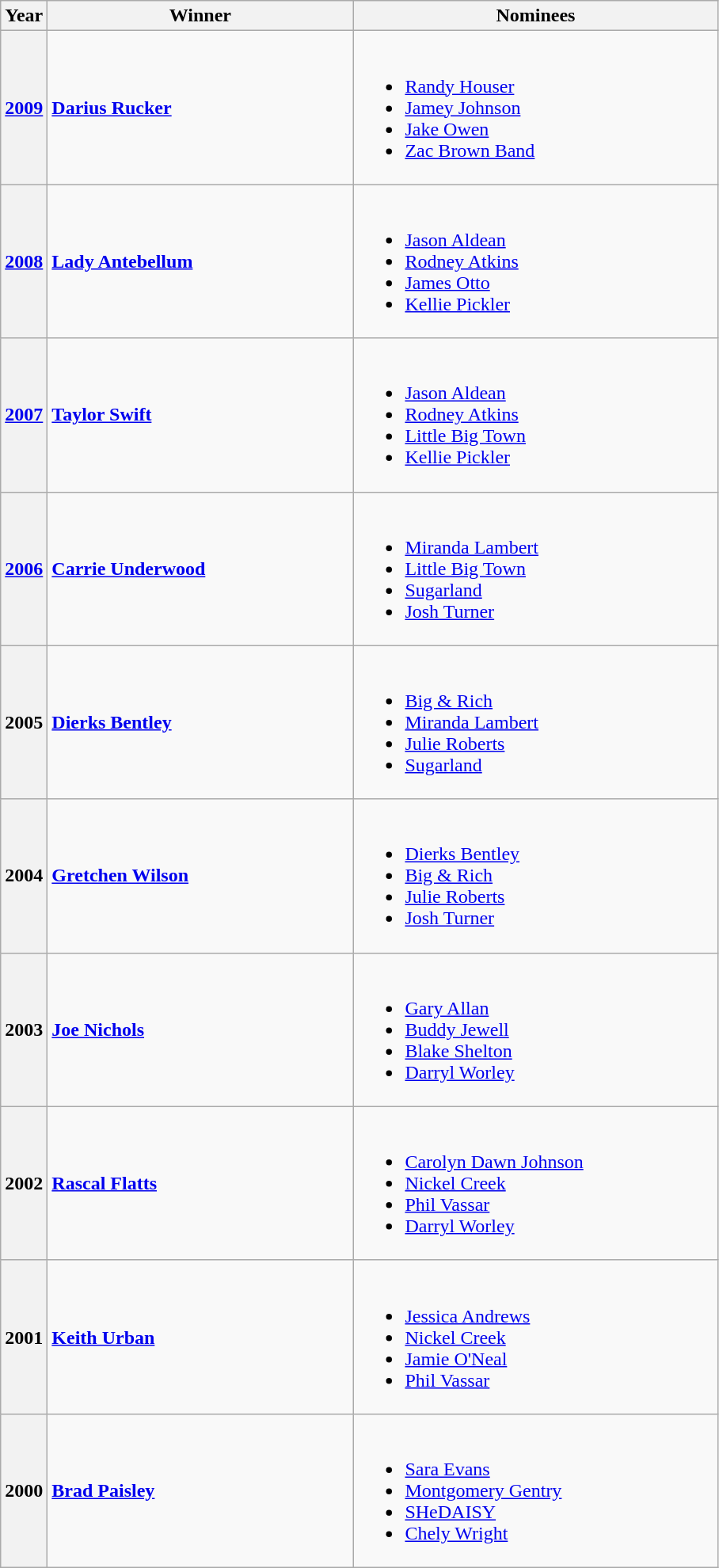<table class="wikitable sortable">
<tr>
<th bgcolor="#efefef">Year</th>
<th bgcolor="#efefef" width=250px>Winner</th>
<th bgcolor="#efefef" width=300px class=unsortable>Nominees</th>
</tr>
<tr>
<th scope="row"><a href='#'>2009</a></th>
<td> <strong><a href='#'>Darius Rucker</a></strong></td>
<td><br><ul><li><a href='#'>Randy Houser</a></li><li><a href='#'>Jamey Johnson</a></li><li><a href='#'>Jake Owen</a></li><li><a href='#'>Zac Brown Band</a></li></ul></td>
</tr>
<tr>
<th scope="row"><a href='#'>2008</a></th>
<td> <strong><a href='#'>Lady Antebellum</a></strong></td>
<td><br><ul><li><a href='#'>Jason Aldean</a></li><li><a href='#'>Rodney Atkins</a></li><li><a href='#'>James Otto</a></li><li><a href='#'>Kellie Pickler</a></li></ul></td>
</tr>
<tr>
<th scope="row"><a href='#'>2007</a></th>
<td> <strong><a href='#'>Taylor Swift</a></strong></td>
<td><br><ul><li><a href='#'>Jason Aldean</a></li><li><a href='#'>Rodney Atkins</a></li><li><a href='#'>Little Big Town</a></li><li><a href='#'>Kellie Pickler</a></li></ul></td>
</tr>
<tr>
<th scope="row"><a href='#'>2006</a></th>
<td> <strong><a href='#'>Carrie Underwood</a></strong></td>
<td><br><ul><li><a href='#'>Miranda Lambert</a></li><li><a href='#'>Little Big Town</a></li><li><a href='#'>Sugarland</a></li><li><a href='#'>Josh Turner</a></li></ul></td>
</tr>
<tr>
<th scope="row">2005</th>
<td> <strong><a href='#'>Dierks Bentley</a></strong></td>
<td><br><ul><li><a href='#'>Big & Rich</a></li><li><a href='#'>Miranda Lambert</a></li><li><a href='#'>Julie Roberts</a></li><li><a href='#'>Sugarland</a></li></ul></td>
</tr>
<tr>
<th scope="row">2004</th>
<td> <strong><a href='#'>Gretchen Wilson</a></strong></td>
<td><br><ul><li><a href='#'>Dierks Bentley</a></li><li><a href='#'>Big & Rich</a></li><li><a href='#'>Julie Roberts</a></li><li><a href='#'>Josh Turner</a></li></ul></td>
</tr>
<tr>
<th scope="row">2003</th>
<td> <strong><a href='#'>Joe Nichols</a></strong></td>
<td><br><ul><li><a href='#'>Gary Allan</a></li><li><a href='#'>Buddy Jewell</a></li><li><a href='#'>Blake Shelton</a></li><li><a href='#'>Darryl Worley</a></li></ul></td>
</tr>
<tr>
<th scope="row">2002</th>
<td> <strong><a href='#'>Rascal Flatts</a></strong></td>
<td><br><ul><li><a href='#'>Carolyn Dawn Johnson</a></li><li><a href='#'>Nickel Creek</a></li><li><a href='#'>Phil Vassar</a></li><li><a href='#'>Darryl Worley</a></li></ul></td>
</tr>
<tr>
<th scope="row">2001</th>
<td> <strong><a href='#'>Keith Urban</a></strong></td>
<td><br><ul><li><a href='#'>Jessica Andrews</a></li><li><a href='#'>Nickel Creek</a></li><li><a href='#'>Jamie O'Neal</a></li><li><a href='#'>Phil Vassar</a></li></ul></td>
</tr>
<tr>
<th scope="row">2000</th>
<td> <strong><a href='#'>Brad Paisley</a></strong></td>
<td><br><ul><li><a href='#'>Sara Evans</a></li><li><a href='#'>Montgomery Gentry</a></li><li><a href='#'>SHeDAISY</a></li><li><a href='#'>Chely Wright</a></li></ul></td>
</tr>
</table>
